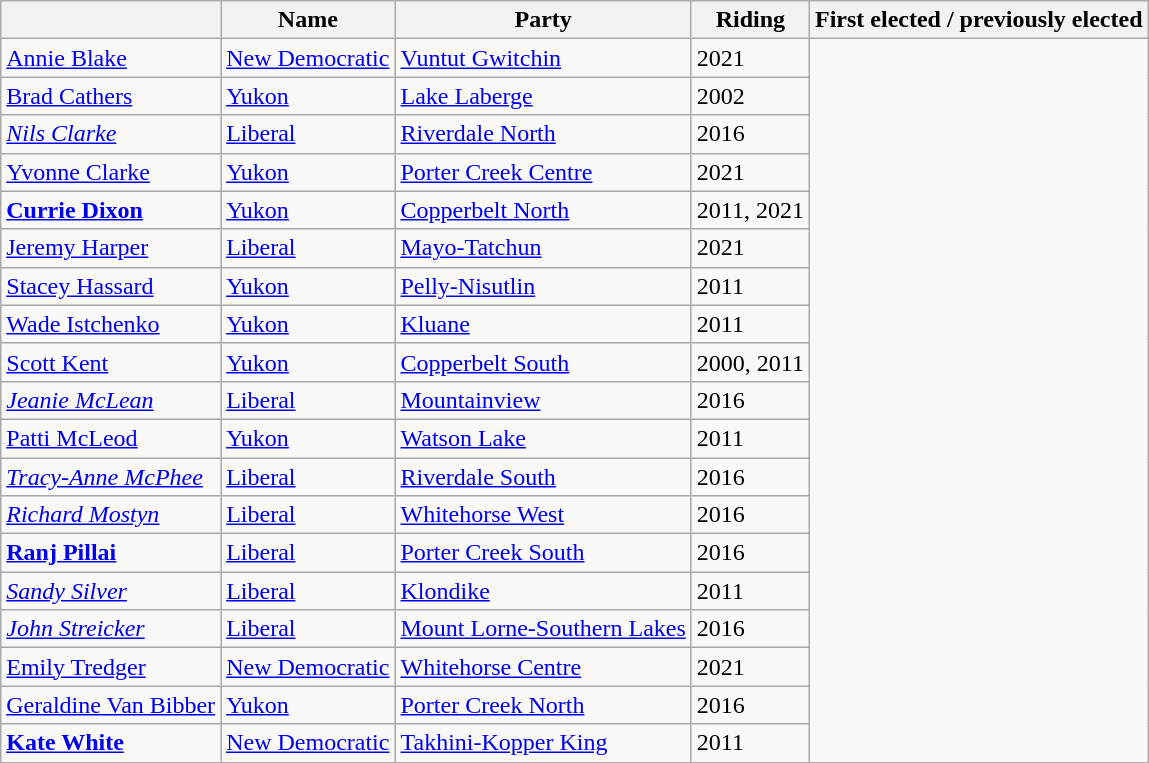<table class="wikitable sortable">
<tr>
<th></th>
<th>Name</th>
<th>Party</th>
<th>Riding</th>
<th>First elected / previously elected</th>
</tr>
<tr>
<td><a href='#'>Annie Blake</a></td>
<td><a href='#'>New Democratic</a></td>
<td><a href='#'>Vuntut Gwitchin</a></td>
<td>2021</td>
</tr>
<tr>
<td><a href='#'>Brad Cathers</a></td>
<td><a href='#'>Yukon</a></td>
<td><a href='#'>Lake Laberge</a></td>
<td>2002</td>
</tr>
<tr>
<td><em><a href='#'>Nils Clarke</a></em></td>
<td><a href='#'>Liberal</a></td>
<td><a href='#'>Riverdale North</a></td>
<td>2016</td>
</tr>
<tr>
<td><a href='#'>Yvonne Clarke</a></td>
<td><a href='#'>Yukon</a></td>
<td><a href='#'>Porter Creek Centre</a></td>
<td>2021</td>
</tr>
<tr>
<td><strong><a href='#'>Currie Dixon</a></strong></td>
<td><a href='#'>Yukon</a></td>
<td><a href='#'>Copperbelt North</a></td>
<td>2011, 2021</td>
</tr>
<tr>
<td><a href='#'>Jeremy Harper</a></td>
<td><a href='#'>Liberal</a></td>
<td><a href='#'>Mayo-Tatchun</a></td>
<td>2021</td>
</tr>
<tr>
<td><a href='#'>Stacey Hassard</a></td>
<td><a href='#'>Yukon</a></td>
<td><a href='#'>Pelly-Nisutlin</a></td>
<td>2011</td>
</tr>
<tr>
<td><a href='#'>Wade Istchenko</a></td>
<td><a href='#'>Yukon</a></td>
<td><a href='#'>Kluane</a></td>
<td>2011</td>
</tr>
<tr>
<td><a href='#'>Scott Kent</a></td>
<td><a href='#'>Yukon</a></td>
<td><a href='#'>Copperbelt South</a></td>
<td>2000, 2011</td>
</tr>
<tr>
<td><em><a href='#'>Jeanie McLean</a></em></td>
<td><a href='#'>Liberal</a></td>
<td><a href='#'>Mountainview</a></td>
<td>2016</td>
</tr>
<tr>
<td><a href='#'>Patti McLeod</a></td>
<td><a href='#'>Yukon</a></td>
<td><a href='#'>Watson Lake</a></td>
<td>2011</td>
</tr>
<tr>
<td><em><a href='#'>Tracy-Anne McPhee</a></em></td>
<td><a href='#'>Liberal</a></td>
<td><a href='#'>Riverdale South</a></td>
<td>2016</td>
</tr>
<tr>
<td><em><a href='#'>Richard Mostyn</a></em></td>
<td><a href='#'>Liberal</a></td>
<td><a href='#'>Whitehorse West</a></td>
<td>2016</td>
</tr>
<tr>
<td><strong><a href='#'>Ranj Pillai</a></strong></td>
<td><a href='#'>Liberal</a></td>
<td><a href='#'>Porter Creek South</a></td>
<td>2016</td>
</tr>
<tr>
<td><em><a href='#'>Sandy Silver</a></em></td>
<td><a href='#'>Liberal</a></td>
<td><a href='#'>Klondike</a></td>
<td>2011</td>
</tr>
<tr>
<td><em><a href='#'>John Streicker</a></em></td>
<td><a href='#'>Liberal</a></td>
<td><a href='#'>Mount Lorne-Southern Lakes</a></td>
<td>2016</td>
</tr>
<tr>
<td><a href='#'>Emily Tredger</a></td>
<td><a href='#'>New Democratic</a></td>
<td><a href='#'>Whitehorse Centre</a></td>
<td>2021</td>
</tr>
<tr>
<td><a href='#'>Geraldine Van Bibber</a></td>
<td><a href='#'>Yukon</a></td>
<td><a href='#'>Porter Creek North</a></td>
<td>2016</td>
</tr>
<tr>
<td><strong><a href='#'>Kate White</a></strong></td>
<td><a href='#'>New Democratic</a></td>
<td><a href='#'>Takhini-Kopper King</a></td>
<td>2011</td>
</tr>
</table>
